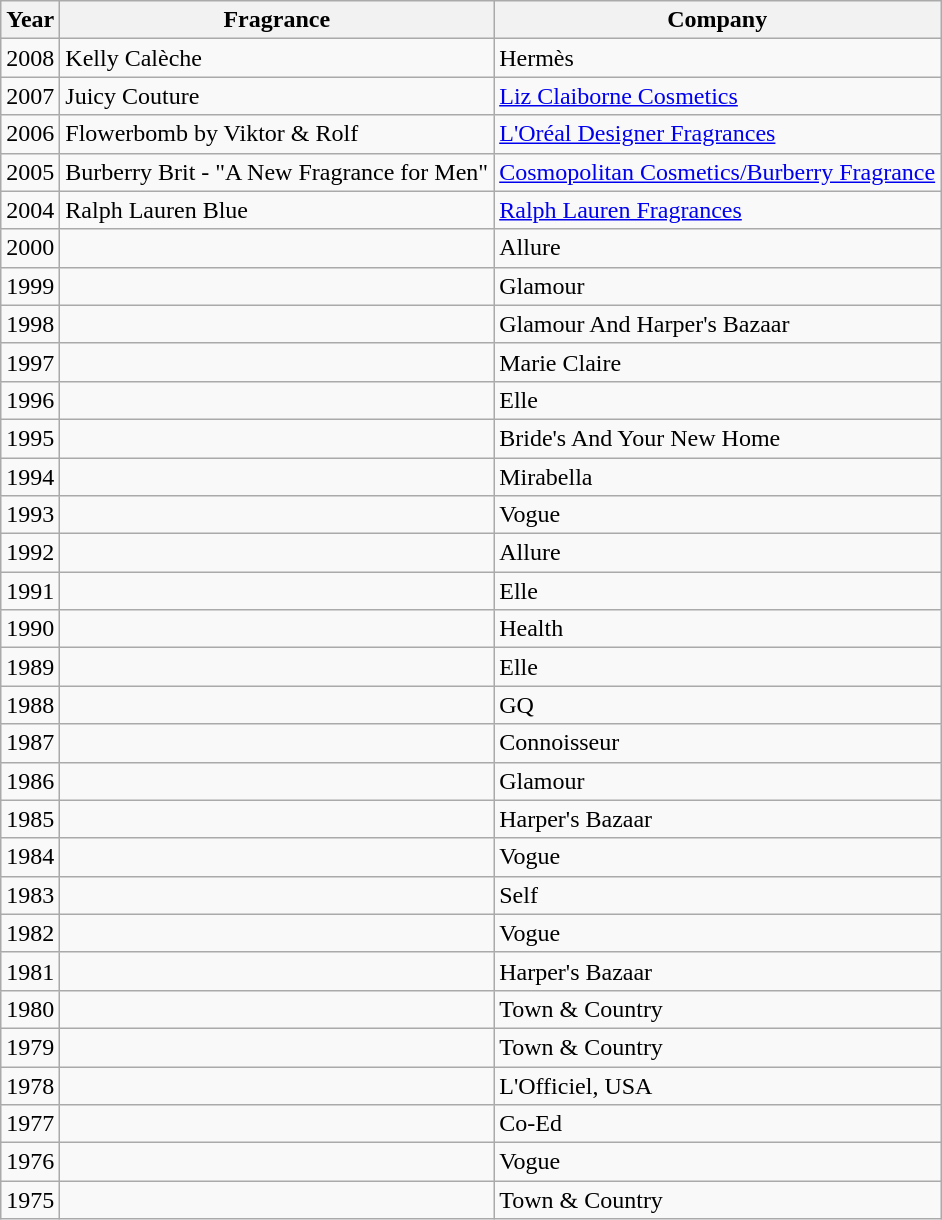<table class="wikitable sortable">
<tr>
<th>Year</th>
<th>Fragrance</th>
<th>Company</th>
</tr>
<tr>
<td>2008</td>
<td>Kelly Calèche</td>
<td>Hermès</td>
</tr>
<tr>
<td>2007</td>
<td>Juicy Couture</td>
<td><a href='#'>Liz Claiborne Cosmetics</a></td>
</tr>
<tr>
<td>2006</td>
<td>Flowerbomb by Viktor & Rolf</td>
<td><a href='#'>L'Oréal Designer Fragrances</a></td>
</tr>
<tr>
<td>2005</td>
<td>Burberry Brit - "A New Fragrance for Men"</td>
<td><a href='#'>Cosmopolitan Cosmetics/Burberry Fragrance</a></td>
</tr>
<tr>
<td>2004</td>
<td>Ralph Lauren Blue</td>
<td><a href='#'>Ralph Lauren Fragrances</a></td>
</tr>
<tr>
<td>2000</td>
<td></td>
<td>Allure</td>
</tr>
<tr>
<td>1999</td>
<td></td>
<td>Glamour</td>
</tr>
<tr>
<td>1998</td>
<td></td>
<td>Glamour And Harper's Bazaar</td>
</tr>
<tr>
<td>1997</td>
<td></td>
<td>Marie Claire</td>
</tr>
<tr>
<td>1996</td>
<td></td>
<td>Elle</td>
</tr>
<tr>
<td>1995</td>
<td></td>
<td>Bride's And Your New Home</td>
</tr>
<tr>
<td>1994</td>
<td></td>
<td>Mirabella</td>
</tr>
<tr>
<td>1993</td>
<td></td>
<td>Vogue</td>
</tr>
<tr>
<td>1992</td>
<td></td>
<td>Allure</td>
</tr>
<tr>
<td>1991</td>
<td></td>
<td>Elle</td>
</tr>
<tr>
<td>1990</td>
<td></td>
<td>Health</td>
</tr>
<tr>
<td>1989</td>
<td></td>
<td>Elle</td>
</tr>
<tr>
<td>1988</td>
<td></td>
<td>GQ</td>
</tr>
<tr>
<td>1987</td>
<td></td>
<td>Connoisseur</td>
</tr>
<tr>
<td>1986</td>
<td></td>
<td>Glamour</td>
</tr>
<tr>
<td>1985</td>
<td></td>
<td>Harper's Bazaar</td>
</tr>
<tr>
<td>1984</td>
<td></td>
<td>Vogue</td>
</tr>
<tr>
<td>1983</td>
<td></td>
<td>Self</td>
</tr>
<tr>
<td>1982</td>
<td></td>
<td>Vogue</td>
</tr>
<tr>
<td>1981</td>
<td></td>
<td>Harper's Bazaar</td>
</tr>
<tr>
<td>1980</td>
<td></td>
<td>Town & Country</td>
</tr>
<tr>
<td>1979</td>
<td></td>
<td>Town & Country</td>
</tr>
<tr>
<td>1978</td>
<td></td>
<td>L'Officiel, USA</td>
</tr>
<tr>
<td>1977</td>
<td></td>
<td>Co-Ed</td>
</tr>
<tr>
<td>1976</td>
<td></td>
<td>Vogue</td>
</tr>
<tr>
<td>1975</td>
<td></td>
<td>Town & Country</td>
</tr>
</table>
